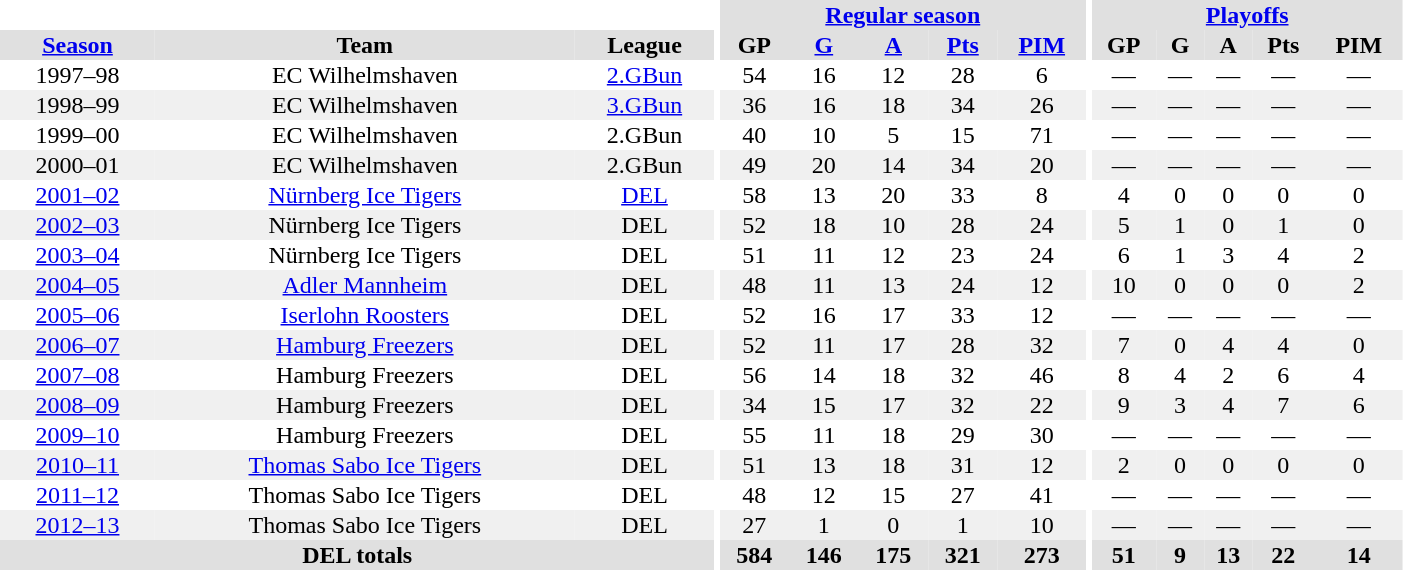<table border="0" cellpadding="1" cellspacing="0" style="text-align:center; width:74%">
<tr bgcolor="#e0e0e0">
<th colspan="3" bgcolor="#ffffff"></th>
<th rowspan="99" bgcolor="#ffffff"></th>
<th colspan="5"><a href='#'>Regular season</a></th>
<th rowspan="99" bgcolor="#ffffff"></th>
<th colspan="5"><a href='#'>Playoffs</a></th>
</tr>
<tr bgcolor="#e0e0e0">
<th><a href='#'>Season</a></th>
<th>Team</th>
<th>League</th>
<th>GP</th>
<th><a href='#'>G</a></th>
<th><a href='#'>A</a></th>
<th><a href='#'>Pts</a></th>
<th><a href='#'>PIM</a></th>
<th>GP</th>
<th>G</th>
<th>A</th>
<th>Pts</th>
<th>PIM</th>
</tr>
<tr ALIGN="center">
<td>1997–98</td>
<td>EC Wilhelmshaven</td>
<td><a href='#'>2.GBun</a></td>
<td>54</td>
<td>16</td>
<td>12</td>
<td>28</td>
<td>6</td>
<td>—</td>
<td>—</td>
<td>—</td>
<td>—</td>
<td>—</td>
</tr>
<tr ALIGN="center" bgcolor="#f0f0f0">
<td>1998–99</td>
<td>EC Wilhelmshaven</td>
<td><a href='#'>3.GBun</a></td>
<td>36</td>
<td>16</td>
<td>18</td>
<td>34</td>
<td>26</td>
<td>—</td>
<td>—</td>
<td>—</td>
<td>—</td>
<td>—</td>
</tr>
<tr ALIGN="center">
<td>1999–00</td>
<td>EC Wilhelmshaven</td>
<td>2.GBun</td>
<td>40</td>
<td>10</td>
<td>5</td>
<td>15</td>
<td>71</td>
<td>—</td>
<td>—</td>
<td>—</td>
<td>—</td>
<td>—</td>
</tr>
<tr ALIGN="center" bgcolor="#f0f0f0">
<td>2000–01</td>
<td>EC Wilhelmshaven</td>
<td>2.GBun</td>
<td>49</td>
<td>20</td>
<td>14</td>
<td>34</td>
<td>20</td>
<td>—</td>
<td>—</td>
<td>—</td>
<td>—</td>
<td>—</td>
</tr>
<tr ALIGN="center">
<td><a href='#'>2001–02</a></td>
<td><a href='#'>Nürnberg Ice Tigers</a></td>
<td><a href='#'>DEL</a></td>
<td>58</td>
<td>13</td>
<td>20</td>
<td>33</td>
<td>8</td>
<td>4</td>
<td>0</td>
<td>0</td>
<td>0</td>
<td>0</td>
</tr>
<tr ALIGN="center" bgcolor="#f0f0f0">
<td><a href='#'>2002–03</a></td>
<td>Nürnberg Ice Tigers</td>
<td>DEL</td>
<td>52</td>
<td>18</td>
<td>10</td>
<td>28</td>
<td>24</td>
<td>5</td>
<td>1</td>
<td>0</td>
<td>1</td>
<td>0</td>
</tr>
<tr ALIGN="center">
<td><a href='#'>2003–04</a></td>
<td>Nürnberg Ice Tigers</td>
<td>DEL</td>
<td>51</td>
<td>11</td>
<td>12</td>
<td>23</td>
<td>24</td>
<td>6</td>
<td>1</td>
<td>3</td>
<td>4</td>
<td>2</td>
</tr>
<tr ALIGN="center" bgcolor="#f0f0f0">
<td><a href='#'>2004–05</a></td>
<td><a href='#'>Adler Mannheim</a></td>
<td>DEL</td>
<td>48</td>
<td>11</td>
<td>13</td>
<td>24</td>
<td>12</td>
<td>10</td>
<td>0</td>
<td>0</td>
<td>0</td>
<td>2</td>
</tr>
<tr ALIGN="center">
<td><a href='#'>2005–06</a></td>
<td><a href='#'>Iserlohn Roosters</a></td>
<td>DEL</td>
<td>52</td>
<td>16</td>
<td>17</td>
<td>33</td>
<td>12</td>
<td>—</td>
<td>—</td>
<td>—</td>
<td>—</td>
<td>—</td>
</tr>
<tr ALIGN="center" bgcolor="#f0f0f0">
<td><a href='#'>2006–07</a></td>
<td><a href='#'>Hamburg Freezers</a></td>
<td>DEL</td>
<td>52</td>
<td>11</td>
<td>17</td>
<td>28</td>
<td>32</td>
<td>7</td>
<td>0</td>
<td>4</td>
<td>4</td>
<td>0</td>
</tr>
<tr ALIGN="center">
<td><a href='#'>2007–08</a></td>
<td>Hamburg Freezers</td>
<td>DEL</td>
<td>56</td>
<td>14</td>
<td>18</td>
<td>32</td>
<td>46</td>
<td>8</td>
<td>4</td>
<td>2</td>
<td>6</td>
<td>4</td>
</tr>
<tr ALIGN="center" bgcolor="#f0f0f0">
<td><a href='#'>2008–09</a></td>
<td>Hamburg Freezers</td>
<td>DEL</td>
<td>34</td>
<td>15</td>
<td>17</td>
<td>32</td>
<td>22</td>
<td>9</td>
<td>3</td>
<td>4</td>
<td>7</td>
<td>6</td>
</tr>
<tr ALIGN="center">
<td><a href='#'>2009–10</a></td>
<td>Hamburg Freezers</td>
<td>DEL</td>
<td>55</td>
<td>11</td>
<td>18</td>
<td>29</td>
<td>30</td>
<td>—</td>
<td>—</td>
<td>—</td>
<td>—</td>
<td>—</td>
</tr>
<tr ALIGN="center" bgcolor="#f0f0f0">
<td><a href='#'>2010–11</a></td>
<td><a href='#'>Thomas Sabo Ice Tigers</a></td>
<td>DEL</td>
<td>51</td>
<td>13</td>
<td>18</td>
<td>31</td>
<td>12</td>
<td>2</td>
<td>0</td>
<td>0</td>
<td>0</td>
<td>0</td>
</tr>
<tr ALIGN="center">
<td><a href='#'>2011–12</a></td>
<td>Thomas Sabo Ice Tigers</td>
<td>DEL</td>
<td>48</td>
<td>12</td>
<td>15</td>
<td>27</td>
<td>41</td>
<td>—</td>
<td>—</td>
<td>—</td>
<td>—</td>
<td>—</td>
</tr>
<tr ALIGN="center" bgcolor="#f0f0f0">
<td><a href='#'>2012–13</a></td>
<td>Thomas Sabo Ice Tigers</td>
<td>DEL</td>
<td>27</td>
<td>1</td>
<td>0</td>
<td>1</td>
<td>10</td>
<td>—</td>
<td>—</td>
<td>—</td>
<td>—</td>
<td>—</td>
</tr>
<tr bgcolor="#e0e0e0">
<th colspan="3">DEL totals</th>
<th>584</th>
<th>146</th>
<th>175</th>
<th>321</th>
<th>273</th>
<th>51</th>
<th>9</th>
<th>13</th>
<th>22</th>
<th>14</th>
</tr>
</table>
